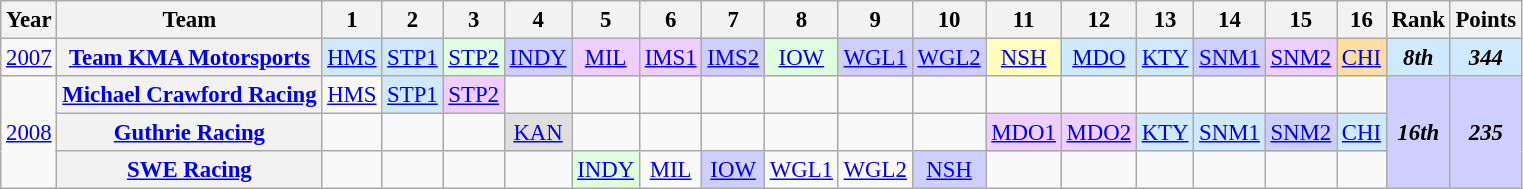<table class="wikitable" style="text-align:center; font-size:95%">
<tr>
<th>Year</th>
<th>Team</th>
<th>1</th>
<th>2</th>
<th>3</th>
<th>4</th>
<th>5</th>
<th>6</th>
<th>7</th>
<th>8</th>
<th>9</th>
<th>10</th>
<th>11</th>
<th>12</th>
<th>13</th>
<th>14</th>
<th>15</th>
<th>16</th>
<th>Rank</th>
<th>Points</th>
</tr>
<tr>
<td><a href='#'>2007</a></td>
<th><a href='#'>Team KMA Motorsports</a></th>
<td style="background:#CFEAFF;"><a href='#'>HMS</a><br></td>
<td style="background:#CFEAFF;"><a href='#'>STP1</a><br></td>
<td style="background:#DFFFDF;"><a href='#'>STP2</a><br></td>
<td style="background:#CFCFFF;"><a href='#'>INDY</a><br></td>
<td style="background:#EFCFFF;"><a href='#'>MIL</a><br></td>
<td style="background:#EFCFFF;"><a href='#'>IMS1</a><br></td>
<td style="background:#CFCFFF;"><a href='#'>IMS2</a><br></td>
<td style="background:#DFFFDF;"><a href='#'>IOW</a><br></td>
<td style="background:#CFCFFF;"><a href='#'>WGL1</a><br></td>
<td style="background:#CFCFFF;"><a href='#'>WGL2</a><br></td>
<td style="background:#FFFFBF;"><a href='#'>NSH</a><br></td>
<td style="background:#CFEAFF;"><a href='#'>MDO</a><br></td>
<td style="background:#CFEAFF;"><a href='#'>KTY</a><br></td>
<td style="background:#CFCFFF;"><a href='#'>SNM1</a><br></td>
<td style="background:#EFCFFF;"><a href='#'>SNM2</a><br></td>
<td style="background:#FFDF9F;"><a href='#'>CHI</a><br></td>
<td style="background:#CFEAFF;"><strong><em>8th</em></strong></td>
<td style="background:#CFEAFF;"><strong><em>344</em></strong></td>
</tr>
<tr>
<td rowspan=3><a href='#'>2008</a></td>
<th><a href='#'>Michael Crawford Racing</a></th>
<td><a href='#'>HMS</a></td>
<td style="background:#CFEAFF;"><a href='#'>STP1</a><br></td>
<td style="background:#EFCFFF;"><a href='#'>STP2</a><br></td>
<td></td>
<td></td>
<td></td>
<td></td>
<td></td>
<td></td>
<td></td>
<td></td>
<td></td>
<td></td>
<td></td>
<td></td>
<td></td>
<td rowspan=3 style="background:#CFCFFF;"><strong><em>16th</em></strong></td>
<td rowspan=3 style="background:#CFCFFF;"><strong><em>235</em></strong></td>
</tr>
<tr>
<th><a href='#'>Guthrie Racing</a></th>
<td></td>
<td></td>
<td></td>
<td style="background:#DFDFDF;"><a href='#'>KAN</a><br></td>
<td></td>
<td></td>
<td></td>
<td></td>
<td></td>
<td></td>
<td style="background:#EFCFFF;"><a href='#'>MDO1</a><br></td>
<td style="background:#EFCFFF;"><a href='#'>MDO2</a><br></td>
<td style="background:#CFEAFF;"><a href='#'>KTY</a><br></td>
<td style="background:#CFEAFF;"><a href='#'>SNM1</a><br></td>
<td style="background:#CFCFFF;"><a href='#'>SNM2</a><br></td>
<td style="background:#CFEAFF;"><a href='#'>CHI</a><br></td>
</tr>
<tr>
<th><a href='#'>SWE Racing</a></th>
<td></td>
<td></td>
<td></td>
<td></td>
<td style="background:#DFFFDF;"><a href='#'>INDY</a><br></td>
<td><a href='#'>MIL</a></td>
<td style="background:#CFCFFF;"><a href='#'>IOW</a><br></td>
<td><a href='#'>WGL1</a></td>
<td><a href='#'>WGL2</a></td>
<td style="background:#CFCFFF;"><a href='#'>NSH</a><br></td>
<td></td>
<td></td>
<td></td>
<td></td>
<td></td>
<td></td>
</tr>
</table>
